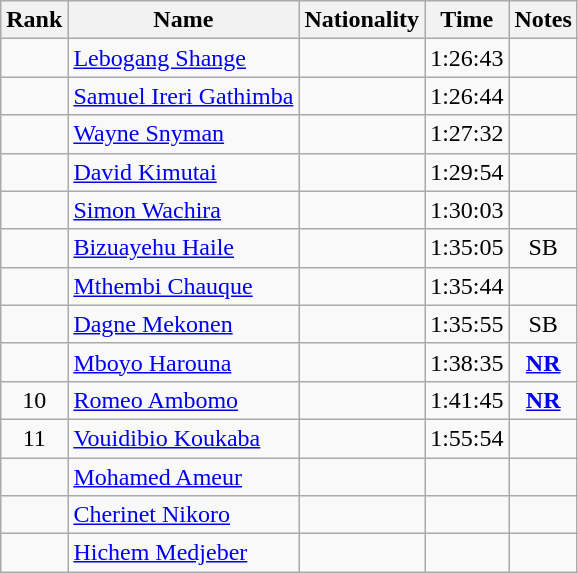<table class="wikitable sortable" style="text-align:center">
<tr>
<th>Rank</th>
<th>Name</th>
<th>Nationality</th>
<th>Time</th>
<th>Notes</th>
</tr>
<tr>
<td></td>
<td align=left><a href='#'>Lebogang Shange</a></td>
<td align=left></td>
<td>1:26:43</td>
<td></td>
</tr>
<tr>
<td></td>
<td align=left><a href='#'>Samuel Ireri Gathimba</a></td>
<td align=left></td>
<td>1:26:44</td>
<td></td>
</tr>
<tr>
<td></td>
<td align=left><a href='#'>Wayne Snyman</a></td>
<td align=left></td>
<td>1:27:32</td>
<td></td>
</tr>
<tr>
<td></td>
<td align=left><a href='#'>David Kimutai</a></td>
<td align=left></td>
<td>1:29:54</td>
<td></td>
</tr>
<tr>
<td></td>
<td align=left><a href='#'>Simon Wachira</a></td>
<td align=left></td>
<td>1:30:03</td>
<td></td>
</tr>
<tr>
<td></td>
<td align=left><a href='#'>Bizuayehu Haile</a></td>
<td align=left></td>
<td>1:35:05</td>
<td>SB</td>
</tr>
<tr>
<td></td>
<td align=left><a href='#'>Mthembi Chauque</a></td>
<td align=left></td>
<td>1:35:44</td>
<td></td>
</tr>
<tr>
<td></td>
<td align=left><a href='#'>Dagne Mekonen</a></td>
<td align=left></td>
<td>1:35:55</td>
<td>SB</td>
</tr>
<tr>
<td></td>
<td align=left><a href='#'>Mboyo Harouna</a></td>
<td align=left></td>
<td>1:38:35</td>
<td><strong><a href='#'>NR</a></strong></td>
</tr>
<tr>
<td>10</td>
<td align=left><a href='#'>Romeo Ambomo</a></td>
<td align=left></td>
<td>1:41:45</td>
<td><strong><a href='#'>NR</a></strong></td>
</tr>
<tr>
<td>11</td>
<td align=left><a href='#'>Vouidibio Koukaba</a></td>
<td align=left></td>
<td>1:55:54</td>
<td></td>
</tr>
<tr>
<td></td>
<td align=left><a href='#'>Mohamed Ameur</a></td>
<td align=left></td>
<td></td>
<td></td>
</tr>
<tr>
<td></td>
<td align=left><a href='#'>Cherinet Nikoro</a></td>
<td align=left></td>
<td></td>
<td></td>
</tr>
<tr>
<td></td>
<td align=left><a href='#'>Hichem Medjeber</a></td>
<td align=left></td>
<td></td>
<td></td>
</tr>
</table>
